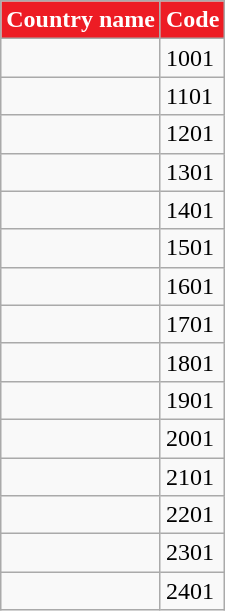<table class="wikitable">
<tr>
<td style="background:#ED1C24; color:white"><strong>Country name </strong></td>
<td style="background:#ED1C24; color:white"><strong>Code</strong></td>
</tr>
<tr>
<td></td>
<td>1001</td>
</tr>
<tr>
<td></td>
<td>1101</td>
</tr>
<tr>
<td></td>
<td>1201</td>
</tr>
<tr>
<td></td>
<td>1301</td>
</tr>
<tr>
<td></td>
<td>1401</td>
</tr>
<tr>
<td></td>
<td>1501</td>
</tr>
<tr>
<td></td>
<td>1601</td>
</tr>
<tr>
<td></td>
<td>1701</td>
</tr>
<tr>
<td></td>
<td>1801</td>
</tr>
<tr>
<td></td>
<td>1901</td>
</tr>
<tr>
<td></td>
<td>2001</td>
</tr>
<tr>
<td></td>
<td>2101</td>
</tr>
<tr>
<td></td>
<td>2201</td>
</tr>
<tr>
<td></td>
<td>2301</td>
</tr>
<tr>
<td></td>
<td>2401</td>
</tr>
</table>
